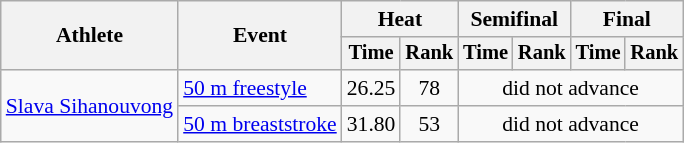<table class="wikitable" style="text-align:center; font-size:90%">
<tr>
<th rowspan="2">Athlete</th>
<th rowspan="2">Event</th>
<th colspan="2">Heat</th>
<th colspan="2">Semifinal</th>
<th colspan="2">Final</th>
</tr>
<tr style="font-size:95%">
<th>Time</th>
<th>Rank</th>
<th>Time</th>
<th>Rank</th>
<th>Time</th>
<th>Rank</th>
</tr>
<tr>
<td align=left rowspan=2><a href='#'>Slava Sihanouvong</a></td>
<td align=left><a href='#'>50 m freestyle</a></td>
<td>26.25</td>
<td>78</td>
<td colspan=4>did not advance</td>
</tr>
<tr>
<td align=left><a href='#'>50 m breaststroke</a></td>
<td>31.80</td>
<td>53</td>
<td colspan=4>did not advance</td>
</tr>
</table>
